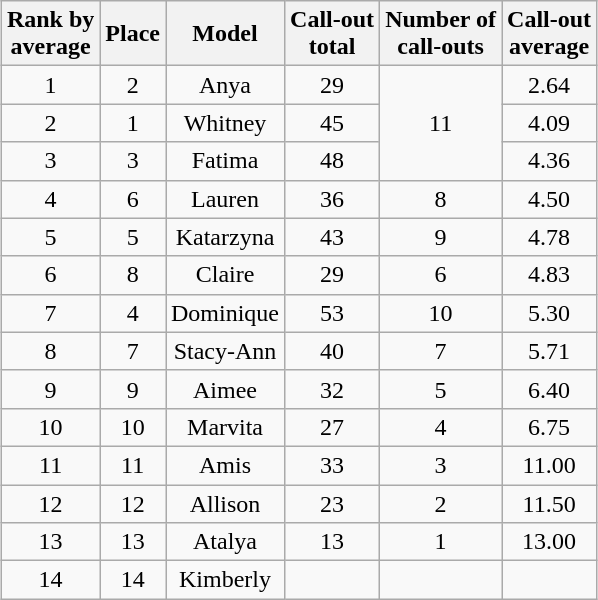<table class="wikitable sortable" style="margin:auto; text-align:center; white-space:nowrap">
<tr>
<th>Rank by<br>average</th>
<th>Place</th>
<th>Model</th>
<th>Call-out<br>total</th>
<th>Number of<br>call-outs</th>
<th>Call-out<br>average</th>
</tr>
<tr>
<td>1</td>
<td>2</td>
<td>Anya</td>
<td>29</td>
<td rowspan="3">11</td>
<td>2.64</td>
</tr>
<tr>
<td>2</td>
<td>1</td>
<td>Whitney</td>
<td>45</td>
<td>4.09</td>
</tr>
<tr>
<td>3</td>
<td>3</td>
<td>Fatima</td>
<td>48</td>
<td>4.36</td>
</tr>
<tr>
<td>4</td>
<td>6</td>
<td>Lauren</td>
<td>36</td>
<td>8</td>
<td>4.50</td>
</tr>
<tr>
<td>5</td>
<td>5</td>
<td>Katarzyna</td>
<td>43</td>
<td>9</td>
<td>4.78</td>
</tr>
<tr>
<td>6</td>
<td>8</td>
<td>Claire</td>
<td>29</td>
<td>6</td>
<td>4.83</td>
</tr>
<tr>
<td>7</td>
<td>4</td>
<td>Dominique</td>
<td>53</td>
<td>10</td>
<td>5.30</td>
</tr>
<tr>
<td>8</td>
<td>7</td>
<td>Stacy-Ann</td>
<td>40</td>
<td>7</td>
<td>5.71</td>
</tr>
<tr>
<td>9</td>
<td>9</td>
<td>Aimee</td>
<td>32</td>
<td>5</td>
<td>6.40</td>
</tr>
<tr>
<td>10</td>
<td>10</td>
<td>Marvita</td>
<td>27</td>
<td>4</td>
<td>6.75</td>
</tr>
<tr>
<td>11</td>
<td>11</td>
<td>Amis</td>
<td>33</td>
<td>3</td>
<td>11.00</td>
</tr>
<tr>
<td>12</td>
<td>12</td>
<td>Allison</td>
<td>23</td>
<td>2</td>
<td>11.50</td>
</tr>
<tr>
<td>13</td>
<td>13</td>
<td>Atalya</td>
<td>13</td>
<td>1</td>
<td>13.00</td>
</tr>
<tr>
<td>14</td>
<td>14</td>
<td>Kimberly</td>
<td></td>
<td></td>
<td></td>
</tr>
</table>
